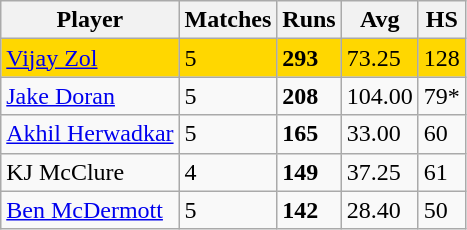<table class="wikitable">
<tr>
<th>Player</th>
<th>Matches</th>
<th>Runs</th>
<th>Avg</th>
<th>HS</th>
</tr>
<tr style="background:gold">
<td> <a href='#'>Vijay Zol</a></td>
<td>5</td>
<td><strong>293</strong></td>
<td>73.25</td>
<td>128</td>
</tr>
<tr>
<td> <a href='#'>Jake Doran</a></td>
<td>5</td>
<td><strong>208</strong></td>
<td>104.00</td>
<td>79*</td>
</tr>
<tr>
<td> <a href='#'>Akhil Herwadkar</a></td>
<td>5</td>
<td><strong>165</strong></td>
<td>33.00</td>
<td>60</td>
</tr>
<tr>
<td> KJ McClure</td>
<td>4</td>
<td><strong>149</strong></td>
<td>37.25</td>
<td>61</td>
</tr>
<tr>
<td> <a href='#'>Ben McDermott</a></td>
<td>5</td>
<td><strong>142</strong></td>
<td>28.40</td>
<td>50</td>
</tr>
</table>
